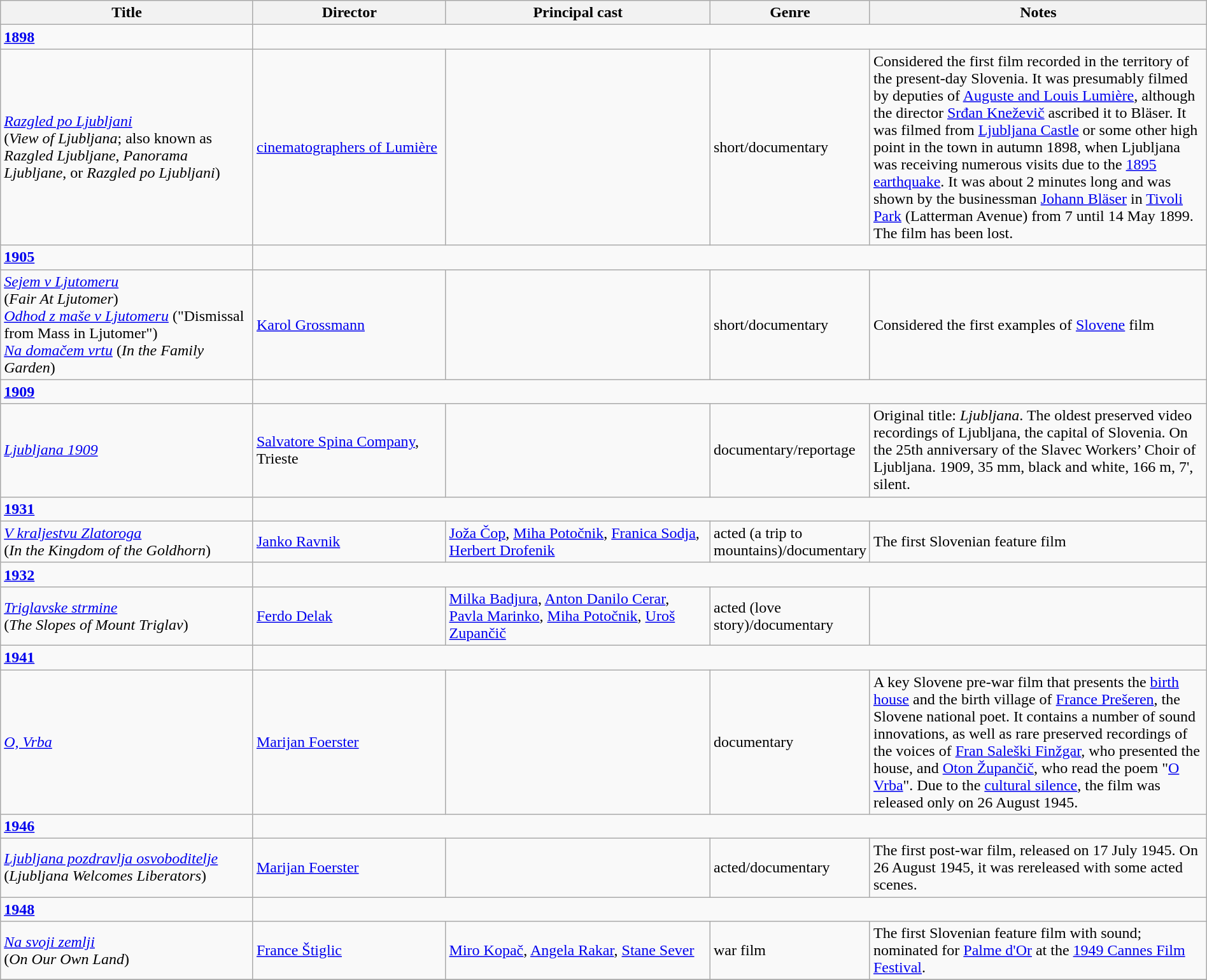<table class="wikitable" width= "100%">
<tr>
<th width=21%>Title</th>
<th width=16%>Director</th>
<th width=22%>Principal cast</th>
<th width=13%>Genre</th>
<th width=28%>Notes</th>
</tr>
<tr>
<td><strong><a href='#'>1898</a></strong></td>
</tr>
<tr>
<td><em><a href='#'>Razgled po Ljubljani</a></em><br>(<em>View of Ljubljana</em>; also known as <em>Razgled Ljubljane</em>, <em>Panorama Ljubljane</em>, or <em>Razgled po Ljubljani</em>)</td>
<td><a href='#'>cinematographers of Lumière</a></td>
<td></td>
<td>short/documentary</td>
<td>Considered the first film recorded in the territory of the present-day Slovenia. It was presumably filmed by deputies of <a href='#'>Auguste and Louis Lumière</a>, although the director <a href='#'>Srđan Kneževič</a> ascribed it to Bläser. It was filmed from <a href='#'>Ljubljana Castle</a> or some other high point in the town in autumn 1898, when Ljubljana was receiving numerous visits due to the <a href='#'>1895 earthquake</a>. It was about 2 minutes long and was shown by the businessman <a href='#'>Johann Bläser</a> in <a href='#'>Tivoli Park</a> (Latterman Avenue) from 7 until 14 May 1899. The film has been lost.</td>
</tr>
<tr>
<td><strong><a href='#'>1905</a></strong></td>
</tr>
<tr>
<td><em><a href='#'>Sejem v Ljutomeru</a></em><br>(<em>Fair At Ljutomer</em>)<br><em><a href='#'>Odhod z maše v Ljutomeru</a></em> ("Dismissal from Mass in Ljutomer")<br><em><a href='#'>Na domačem vrtu</a></em> (<em>In the Family Garden</em>)</td>
<td><a href='#'>Karol Grossmann</a></td>
<td></td>
<td>short/documentary</td>
<td>Considered the first examples of <a href='#'>Slovene</a> film</td>
</tr>
<tr>
<td><strong><a href='#'>1909</a></strong></td>
</tr>
<tr>
<td><em><a href='#'>Ljubljana 1909</a></em></td>
<td><a href='#'>Salvatore Spina Company</a>, Trieste</td>
<td></td>
<td>documentary/reportage</td>
<td>Original title: <em>Ljubljana</em>. The oldest preserved video recordings of Ljubljana, the capital of Slovenia. On the 25th anniversary of the Slavec Workers’ Choir of Ljubljana. 1909, 35 mm, black and white, 166 m, 7', silent.</td>
</tr>
<tr>
<td><strong><a href='#'>1931</a></strong></td>
</tr>
<tr>
<td><em><a href='#'>V kraljestvu Zlatoroga</a></em><br>(<em>In the Kingdom of the Goldhorn</em>)</td>
<td><a href='#'>Janko Ravnik</a></td>
<td><a href='#'>Joža Čop</a>, <a href='#'>Miha Potočnik</a>, <a href='#'>Franica Sodja</a>, <a href='#'>Herbert Drofenik</a></td>
<td>acted (a trip to mountains)/documentary</td>
<td>The first Slovenian feature film</td>
</tr>
<tr>
<td><strong><a href='#'>1932</a></strong></td>
</tr>
<tr>
<td><em><a href='#'>Triglavske strmine</a></em><br>(<em>The Slopes of Mount Triglav</em>)</td>
<td><a href='#'>Ferdo Delak</a></td>
<td><a href='#'>Milka Badjura</a>, <a href='#'>Anton Danilo Cerar</a>, <a href='#'>Pavla Marinko</a>, <a href='#'>Miha Potočnik</a>, <a href='#'>Uroš Zupančič</a></td>
<td>acted (love story)/documentary</td>
<td></td>
</tr>
<tr>
<td><strong><a href='#'>1941</a></strong></td>
</tr>
<tr>
<td><em><a href='#'>O, Vrba</a></em></td>
<td><a href='#'>Marijan Foerster</a></td>
<td></td>
<td>documentary</td>
<td>A key Slovene pre-war film that presents the <a href='#'>birth house</a> and the birth village of <a href='#'>France Prešeren</a>, the Slovene national poet. It contains a number of sound innovations, as well as rare preserved recordings of the voices of <a href='#'>Fran Saleški Finžgar</a>, who presented the house, and <a href='#'>Oton Župančič</a>, who read the poem "<a href='#'>O Vrba</a>". Due to the <a href='#'>cultural silence</a>, the film was released only on 26 August 1945.</td>
</tr>
<tr>
<td><strong><a href='#'>1946</a></strong></td>
</tr>
<tr>
<td><em><a href='#'>Ljubljana pozdravlja osvoboditelje</a></em><br>(<em>Ljubljana Welcomes Liberators</em>)</td>
<td><a href='#'>Marijan Foerster</a></td>
<td></td>
<td>acted/documentary</td>
<td>The first post-war film, released on 17 July 1945. On 26 August 1945, it was rereleased with some acted scenes.</td>
</tr>
<tr>
<td><strong><a href='#'>1948</a></strong></td>
</tr>
<tr>
<td><em><a href='#'>Na svoji zemlji</a></em><br>(<em>On Our Own Land</em>)</td>
<td><a href='#'>France Štiglic</a></td>
<td><a href='#'>Miro Kopač</a>, <a href='#'>Angela Rakar</a>, <a href='#'>Stane Sever</a></td>
<td>war film</td>
<td>The first Slovenian feature film with sound; nominated for <a href='#'>Palme d'Or</a> at the <a href='#'>1949 Cannes Film Festival</a>.</td>
</tr>
<tr>
</tr>
</table>
